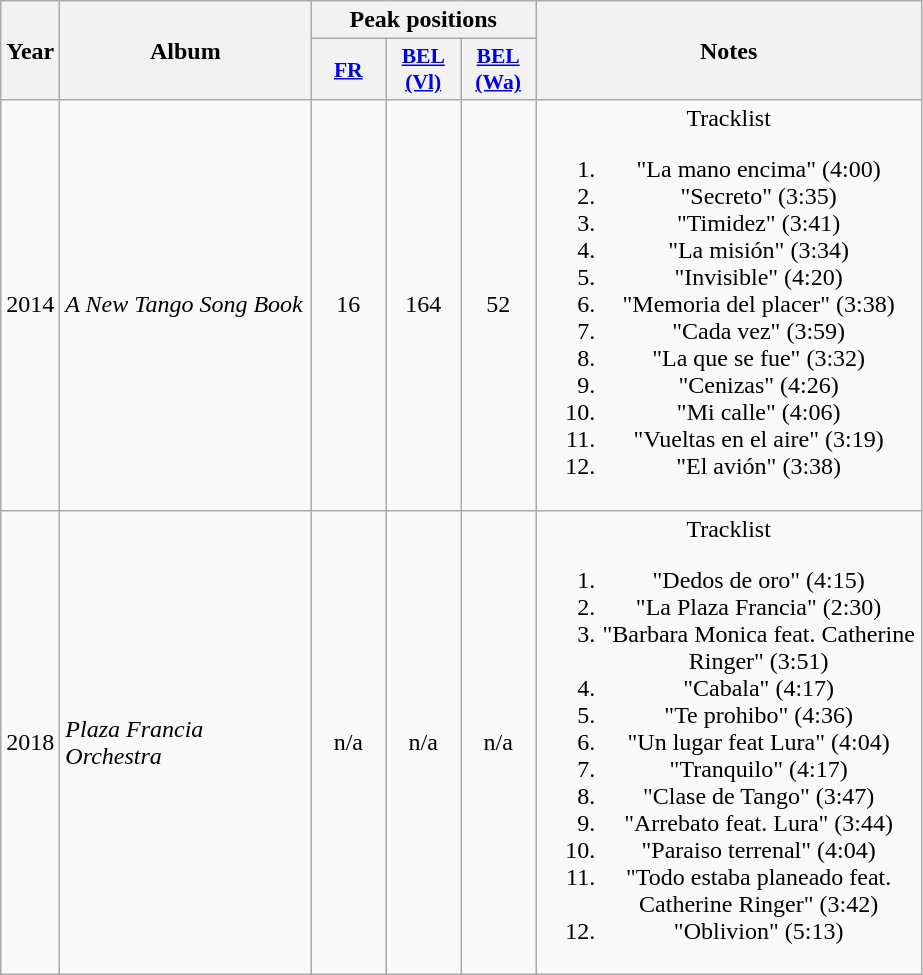<table class="wikitable">
<tr>
<th align="center" rowspan="2" width="10">Year</th>
<th align="center" rowspan="2" width="160">Album</th>
<th align="center" colspan="3" width="20">Peak positions</th>
<th align="center" rowspan="2" width="250">Notes</th>
</tr>
<tr>
<th scope="col" style="width:3em;font-size:90%;"><a href='#'>FR</a><br></th>
<th scope="col" style="width:3em;font-size:90%;"><a href='#'>BEL <br>(Vl)</a><br></th>
<th scope="col" style="width:3em;font-size:90%;"><a href='#'>BEL <br>(Wa)</a><br></th>
</tr>
<tr>
<td style="text-align:center;">2014</td>
<td><em>A New Tango Song Book</em></td>
<td style="text-align:center;">16</td>
<td style="text-align:center;">164</td>
<td style="text-align:center;">52</td>
<td style="text-align:center;">Tracklist<br><ol><li>"La mano encima" (4:00)</li><li>"Secreto" (3:35)</li><li>"Timidez" (3:41)</li><li>"La misión" (3:34)</li><li>"Invisible" (4:20)</li><li>"Memoria del placer" (3:38)</li><li>"Cada vez" (3:59)</li><li>"La que se fue" (3:32)</li><li>"Cenizas" (4:26)</li><li>"Mi calle" (4:06)</li><li>"Vueltas en el aire" (3:19)</li><li>"El avión" (3:38)</li></ol></td>
</tr>
<tr>
<td style="text-align:center;">2018</td>
<td><em>Plaza Francia Orchestra</em></td>
<td style="text-align:center;">n/a</td>
<td style="text-align:center;">n/a</td>
<td style="text-align:center;">n/a</td>
<td style="text-align:center;">Tracklist<br><ol><li>"Dedos de oro" (4:15)</li><li>"La Plaza Francia" (2:30)</li><li>"Barbara Monica feat. Catherine Ringer" (3:51)</li><li>"Cabala" (4:17)</li><li>"Te prohibo" (4:36)</li><li>"Un lugar feat Lura" (4:04)</li><li>"Tranquilo" (4:17)</li><li>"Clase de Tango" (3:47)</li><li>"Arrebato feat. Lura" (3:44)</li><li>"Paraiso terrenal" (4:04)</li><li>"Todo estaba planeado feat. Catherine Ringer" (3:42)</li><li>"Oblivion" (5:13)</li></ol></td>
</tr>
</table>
